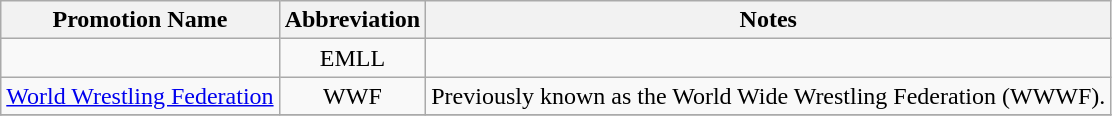<table class="wikitable">
<tr>
<th>Promotion Name</th>
<th>Abbreviation</th>
<th>Notes</th>
</tr>
<tr>
<td></td>
<td align=center>EMLL</td>
<td></td>
</tr>
<tr>
<td><a href='#'>World Wrestling Federation</a></td>
<td align=center>WWF</td>
<td>Previously known as the World Wide Wrestling Federation (WWWF).</td>
</tr>
<tr>
</tr>
</table>
